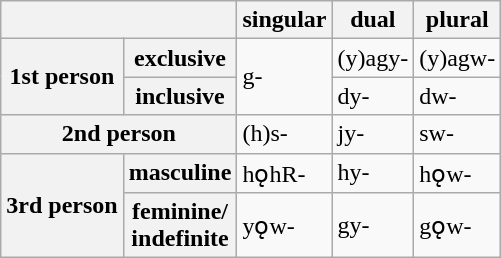<table class="wikitable">
<tr>
<th colspan="2"></th>
<th>singular</th>
<th>dual</th>
<th>plural</th>
</tr>
<tr>
<th rowspan="2">1st person</th>
<th>exclusive</th>
<td rowspan="2">g-</td>
<td>(y)agy-</td>
<td>(y)agw-</td>
</tr>
<tr>
<th>inclusive</th>
<td>dy-</td>
<td>dw-</td>
</tr>
<tr>
<th colspan="2">2nd person</th>
<td>(h)s-</td>
<td>jy-</td>
<td>sw-</td>
</tr>
<tr>
<th rowspan="2">3rd person</th>
<th>masculine</th>
<td>hǫhR-</td>
<td>hy-</td>
<td>hǫw-</td>
</tr>
<tr>
<th>feminine/<br>indefinite</th>
<td>yǫw-</td>
<td>gy-</td>
<td>gǫw-</td>
</tr>
</table>
